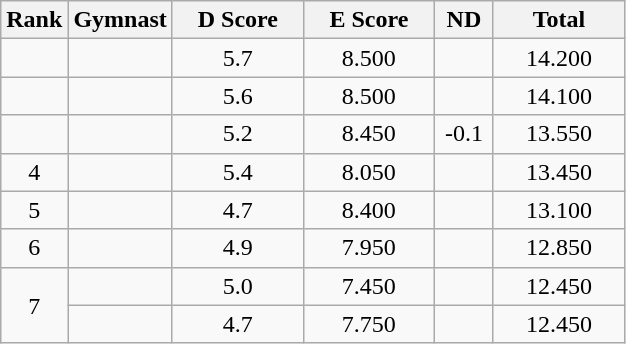<table class="wikitable" style="text-align:center">
<tr>
<th>Rank</th>
<th>Gymnast</th>
<th style="width:5em">D Score</th>
<th style="width:5em">E Score</th>
<th style="width:2em">ND</th>
<th style="width:5em">Total</th>
</tr>
<tr>
<td></td>
<td align=left></td>
<td>5.7</td>
<td>8.500</td>
<td></td>
<td>14.200</td>
</tr>
<tr>
<td></td>
<td align=left></td>
<td>5.6</td>
<td>8.500</td>
<td></td>
<td>14.100</td>
</tr>
<tr>
<td></td>
<td align=left></td>
<td>5.2</td>
<td>8.450</td>
<td>-0.1</td>
<td>13.550</td>
</tr>
<tr>
<td>4</td>
<td align=left></td>
<td>5.4</td>
<td>8.050</td>
<td></td>
<td>13.450</td>
</tr>
<tr>
<td>5</td>
<td align=left></td>
<td>4.7</td>
<td>8.400</td>
<td></td>
<td>13.100</td>
</tr>
<tr>
<td>6</td>
<td align=left></td>
<td>4.9</td>
<td>7.950</td>
<td></td>
<td>12.850</td>
</tr>
<tr>
<td rowspan="2">7</td>
<td align=left></td>
<td>5.0</td>
<td>7.450</td>
<td></td>
<td>12.450</td>
</tr>
<tr>
<td align=left></td>
<td>4.7</td>
<td>7.750</td>
<td></td>
<td>12.450</td>
</tr>
</table>
